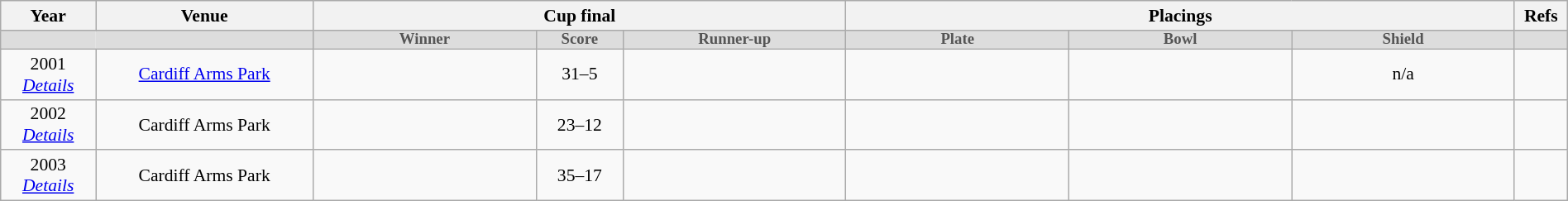<table class="wikitable" style="font-size:90%; width: 100%; text-align: center;">
<tr>
<th>Year</th>
<th>Venue</th>
<th colspan=3>Cup final</th>
<th colspan=3>Placings</th>
<th style="padding:1px;">Refs</th>
</tr>
<tr bgcolor=#ddd style="line-height:9px; font-size:87%;">
<td style="width:3.9em; border-right:0px;"></td>
<td style="width:9.5em; border-left:0px; color:#555; "></td>
<td style="width:9.7em; font-weight:bold; color:#555;">Winner</td>
<td style="width:3.5em; font-weight:bold; color:#555;">Score</td>
<td style="width:9.7em; font-weight:bold; color:#555;">Runner-up</td>
<td style="width:9.7em; font-weight:bold; color:#555;">Plate</td>
<td style="width:9.7em; font-weight:bold; color:#555;">Bowl</td>
<td style="width:9.7em; font-weight:bold; color:#555;">Shield</td>
<td style="width:1.2em; font-weight:bold; color:#555;"></td>
</tr>
<tr>
<td>2001<br> <em><a href='#'>Details</a></em></td>
<td><a href='#'>Cardiff Arms Park</a></td>
<td></td>
<td>31–5</td>
<td></td>
<td></td>
<td></td>
<td>n/a</td>
<td></td>
</tr>
<tr>
<td>2002<br> <em><a href='#'>Details</a></em></td>
<td>Cardiff Arms Park</td>
<td></td>
<td>23–12</td>
<td></td>
<td></td>
<td></td>
<td></td>
<td></td>
</tr>
<tr>
<td>2003<br> <em><a href='#'>Details</a></em></td>
<td>Cardiff Arms Park</td>
<td></td>
<td>35–17</td>
<td></td>
<td></td>
<td></td>
<td></td>
<td></td>
</tr>
</table>
